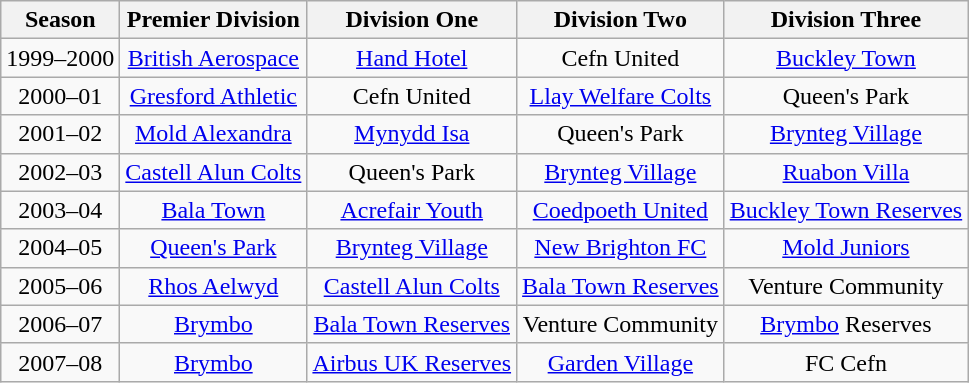<table class="wikitable" style="text-align: center">
<tr>
<th>Season</th>
<th>Premier Division</th>
<th>Division One</th>
<th>Division Two</th>
<th>Division Three</th>
</tr>
<tr>
<td>1999–2000</td>
<td><a href='#'>British Aerospace</a></td>
<td><a href='#'>Hand Hotel</a></td>
<td>Cefn United</td>
<td><a href='#'>Buckley Town</a></td>
</tr>
<tr>
<td>2000–01</td>
<td><a href='#'>Gresford Athletic</a></td>
<td>Cefn United</td>
<td><a href='#'>Llay Welfare Colts</a></td>
<td>Queen's Park</td>
</tr>
<tr>
<td>2001–02</td>
<td><a href='#'>Mold Alexandra</a></td>
<td><a href='#'>Mynydd Isa</a></td>
<td>Queen's Park</td>
<td><a href='#'>Brynteg Village</a></td>
</tr>
<tr>
<td>2002–03</td>
<td><a href='#'>Castell Alun Colts</a></td>
<td>Queen's Park</td>
<td><a href='#'>Brynteg Village</a></td>
<td><a href='#'>Ruabon Villa</a></td>
</tr>
<tr>
<td>2003–04</td>
<td><a href='#'>Bala Town</a></td>
<td><a href='#'>Acrefair Youth</a></td>
<td><a href='#'>Coedpoeth United</a></td>
<td><a href='#'>Buckley Town Reserves</a></td>
</tr>
<tr>
<td>2004–05</td>
<td><a href='#'>Queen's Park</a></td>
<td><a href='#'>Brynteg Village</a></td>
<td><a href='#'>New Brighton FC</a></td>
<td><a href='#'>Mold Juniors</a></td>
</tr>
<tr>
<td>2005–06</td>
<td><a href='#'>Rhos Aelwyd</a></td>
<td><a href='#'>Castell Alun Colts</a></td>
<td><a href='#'>Bala Town Reserves</a></td>
<td>Venture Community</td>
</tr>
<tr>
<td>2006–07</td>
<td><a href='#'>Brymbo</a></td>
<td><a href='#'>Bala Town Reserves</a></td>
<td>Venture Community</td>
<td><a href='#'>Brymbo</a> Reserves</td>
</tr>
<tr>
<td>2007–08</td>
<td><a href='#'>Brymbo</a></td>
<td><a href='#'>Airbus UK Reserves</a></td>
<td><a href='#'>Garden Village</a></td>
<td>FC Cefn</td>
</tr>
</table>
